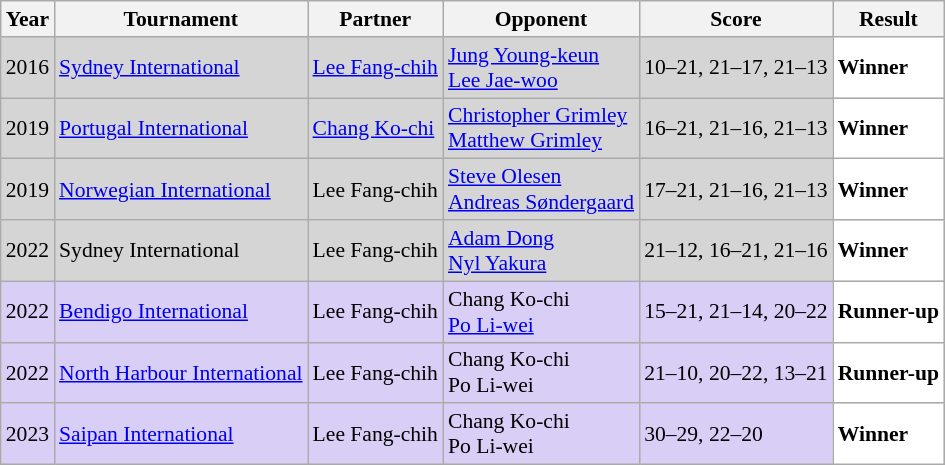<table class="sortable wikitable" style="font-size: 90%;">
<tr>
<th>Year</th>
<th>Tournament</th>
<th>Partner</th>
<th>Opponent</th>
<th>Score</th>
<th>Result</th>
</tr>
<tr style="background:#D5D5D5">
<td align="center">2016</td>
<td align="left"><a href='#'>Sydney International</a></td>
<td align="left"> <a href='#'>Lee Fang-chih</a></td>
<td align="left"> <a href='#'>Jung Young-keun</a><br> <a href='#'>Lee Jae-woo</a></td>
<td align="left">10–21, 21–17, 21–13</td>
<td style="text-align:left; background:white"> <strong>Winner</strong></td>
</tr>
<tr style="background:#D5D5D5">
<td align="center">2019</td>
<td align="left"><a href='#'>Portugal International</a></td>
<td align="left"> <a href='#'>Chang Ko-chi</a></td>
<td align="left"> <a href='#'>Christopher Grimley</a><br> <a href='#'>Matthew Grimley</a></td>
<td align="left">16–21, 21–16, 21–13</td>
<td style="text-align:left; background:white"> <strong>Winner</strong></td>
</tr>
<tr style="background:#D5D5D5">
<td align="center">2019</td>
<td align="left"><a href='#'>Norwegian International</a></td>
<td align="left"> Lee Fang-chih</td>
<td align="left"> <a href='#'>Steve Olesen</a><br> <a href='#'>Andreas Søndergaard</a></td>
<td align="left">17–21, 21–16, 21–13</td>
<td style="text-align:left; background:white"> <strong>Winner</strong></td>
</tr>
<tr style="background:#D5D5D5">
<td align="center">2022</td>
<td align="left">Sydney International</td>
<td align="left"> Lee Fang-chih</td>
<td align="left"> <a href='#'>Adam Dong</a><br> <a href='#'>Nyl Yakura</a></td>
<td align="left">21–12, 16–21, 21–16</td>
<td style="text-align:left; background:white"> <strong>Winner</strong></td>
</tr>
<tr style="background:#D8CEF6">
<td align="center">2022</td>
<td align="left"><a href='#'>Bendigo International</a></td>
<td align="left"> Lee Fang-chih</td>
<td align="left"> Chang Ko-chi<br> <a href='#'>Po Li-wei</a></td>
<td align="left">15–21, 21–14, 20–22</td>
<td style="text-align:left; background:white"> <strong>Runner-up</strong></td>
</tr>
<tr style="background:#D8CEF6">
<td align="center">2022</td>
<td align="left"><a href='#'>North Harbour International</a></td>
<td align="left"> Lee Fang-chih</td>
<td align="left"> Chang Ko-chi<br> Po Li-wei</td>
<td align="left">21–10, 20–22, 13–21</td>
<td style="text-align:left; background:white"> <strong>Runner-up</strong></td>
</tr>
<tr style="background:#D8CEF6">
<td align="center">2023</td>
<td align="left"><a href='#'>Saipan International</a></td>
<td align="left"> Lee Fang-chih</td>
<td align="left"> Chang Ko-chi<br> Po Li-wei</td>
<td align="left">30–29, 22–20</td>
<td style="text-align:left; background:white"> <strong>Winner</strong></td>
</tr>
</table>
